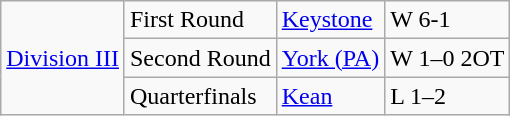<table class="wikitable">
<tr>
<td rowspan="3"><a href='#'>Division III</a></td>
<td>First Round</td>
<td><a href='#'>Keystone</a></td>
<td>W 6-1</td>
</tr>
<tr>
<td>Second Round</td>
<td><a href='#'>York (PA)</a></td>
<td>W 1–0 2OT</td>
</tr>
<tr>
<td>Quarterfinals</td>
<td><a href='#'>Kean</a></td>
<td>L 1–2</td>
</tr>
</table>
